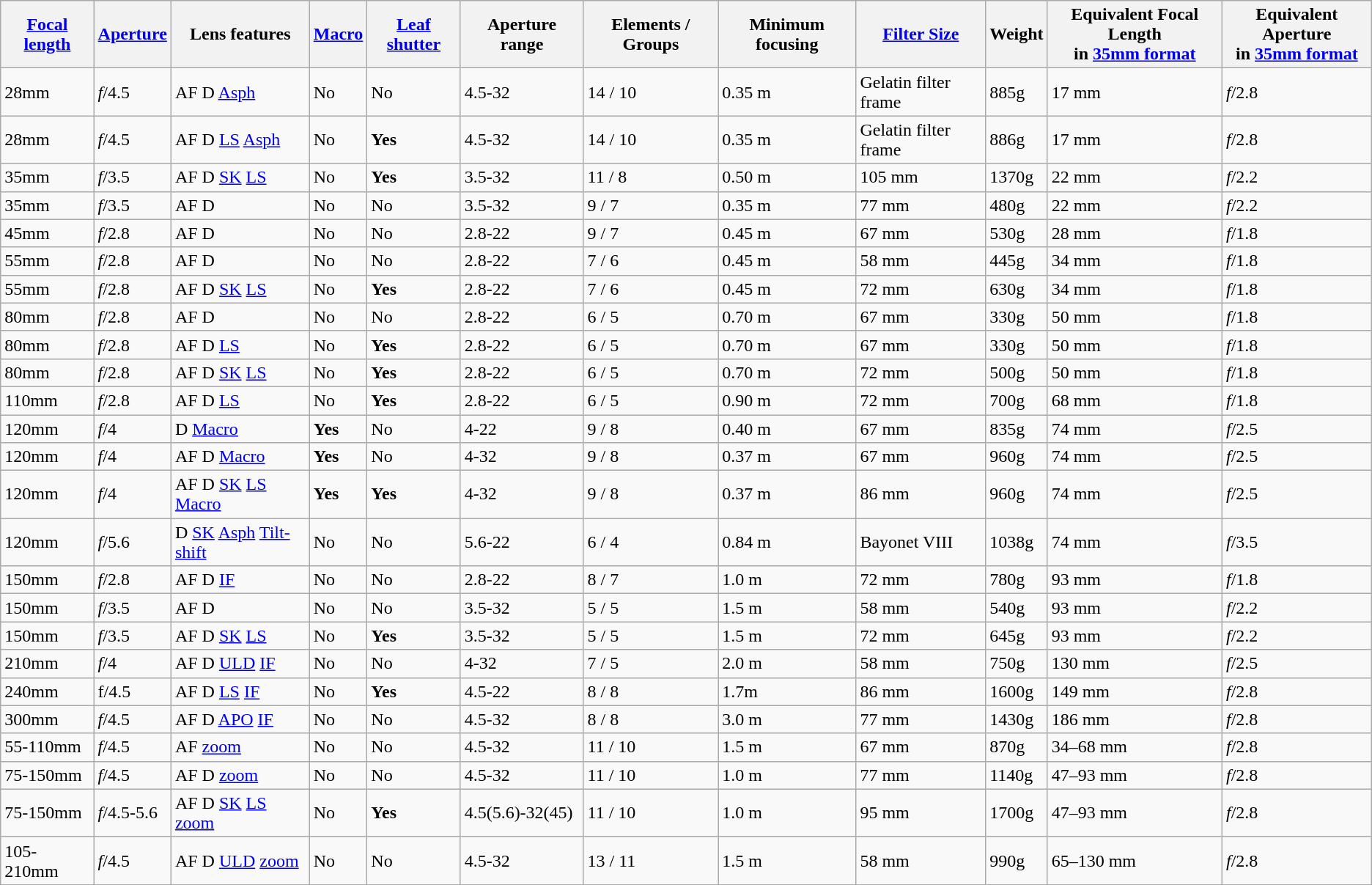<table class="wikitable sortable">
<tr>
<th><a href='#'>Focal length</a></th>
<th><a href='#'>Aperture</a></th>
<th>Lens features</th>
<th><a href='#'>Macro</a></th>
<th><a href='#'>Leaf shutter</a></th>
<th>Aperture range</th>
<th>Elements / Groups</th>
<th>Minimum focusing</th>
<th><a href='#'>Filter Size</a></th>
<th>Weight</th>
<th>Equivalent Focal Length<br>in <a href='#'>35mm format</a></th>
<th>Equivalent Aperture<br>in <a href='#'>35mm format</a></th>
</tr>
<tr>
<td>28mm</td>
<td><em>f</em>/4.5</td>
<td>AF D <a href='#'>Asph</a></td>
<td>No</td>
<td>No</td>
<td>4.5-32</td>
<td>14 / 10</td>
<td>0.35 m</td>
<td>Gelatin filter frame</td>
<td>885g</td>
<td>17 mm</td>
<td><em>f</em>/2.8</td>
</tr>
<tr>
<td>28mm</td>
<td><em>f</em>/4.5</td>
<td>AF D <a href='#'>LS</a> <a href='#'>Asph</a></td>
<td>No</td>
<td><strong>Yes</strong></td>
<td>4.5-32</td>
<td>14 / 10</td>
<td>0.35 m</td>
<td>Gelatin filter frame</td>
<td>886g</td>
<td>17 mm</td>
<td><em>f</em>/2.8</td>
</tr>
<tr>
<td>35mm</td>
<td><em>f</em>/3.5</td>
<td>AF D <a href='#'>SK</a> <a href='#'>LS</a></td>
<td>No</td>
<td><strong>Yes</strong></td>
<td>3.5-32</td>
<td>11 / 8</td>
<td>0.50 m</td>
<td>105 mm</td>
<td>1370g</td>
<td>22 mm</td>
<td><em>f</em>/2.2</td>
</tr>
<tr>
<td>35mm</td>
<td><em>f</em>/3.5</td>
<td>AF D</td>
<td>No</td>
<td>No</td>
<td>3.5-32</td>
<td>9 / 7</td>
<td>0.35 m</td>
<td>77 mm</td>
<td>480g</td>
<td>22 mm</td>
<td><em>f</em>/2.2</td>
</tr>
<tr>
<td>45mm</td>
<td><em>f</em>/2.8</td>
<td>AF D</td>
<td>No</td>
<td>No</td>
<td>2.8-22</td>
<td>9 / 7</td>
<td>0.45 m</td>
<td>67 mm</td>
<td>530g</td>
<td>28 mm</td>
<td><em>f</em>/1.8</td>
</tr>
<tr>
<td>55mm</td>
<td><em>f</em>/2.8</td>
<td>AF D</td>
<td>No</td>
<td>No</td>
<td>2.8-22</td>
<td>7 / 6</td>
<td>0.45 m</td>
<td>58 mm</td>
<td>445g</td>
<td>34 mm</td>
<td><em>f</em>/1.8</td>
</tr>
<tr>
<td>55mm</td>
<td><em>f</em>/2.8</td>
<td>AF D <a href='#'>SK</a> <a href='#'>LS</a></td>
<td>No</td>
<td><strong>Yes</strong></td>
<td>2.8-22</td>
<td>7 / 6</td>
<td>0.45 m</td>
<td>72 mm</td>
<td>630g</td>
<td>34 mm</td>
<td><em>f</em>/1.8</td>
</tr>
<tr>
<td>80mm</td>
<td><em>f</em>/2.8</td>
<td>AF D</td>
<td>No</td>
<td>No</td>
<td>2.8-22</td>
<td>6 / 5</td>
<td>0.70 m</td>
<td>67 mm</td>
<td>330g</td>
<td>50 mm</td>
<td><em>f</em>/1.8</td>
</tr>
<tr>
<td>80mm</td>
<td><em>f</em>/2.8</td>
<td>AF D <a href='#'>LS</a></td>
<td>No</td>
<td><strong>Yes</strong></td>
<td>2.8-22</td>
<td>6 / 5</td>
<td>0.70 m</td>
<td>67 mm</td>
<td>330g</td>
<td>50 mm</td>
<td><em>f</em>/1.8</td>
</tr>
<tr>
<td>80mm</td>
<td><em>f</em>/2.8</td>
<td>AF D <a href='#'>SK</a> <a href='#'>LS</a></td>
<td>No</td>
<td><strong>Yes</strong></td>
<td>2.8-22</td>
<td>6 / 5</td>
<td>0.70 m</td>
<td>72 mm</td>
<td>500g</td>
<td>50 mm</td>
<td><em>f</em>/1.8</td>
</tr>
<tr>
<td>110mm</td>
<td><em>f</em>/2.8</td>
<td>AF D <a href='#'>LS</a></td>
<td>No</td>
<td><strong>Yes</strong></td>
<td>2.8-22</td>
<td>6 / 5</td>
<td>0.90 m</td>
<td>72 mm</td>
<td>700g</td>
<td>68 mm</td>
<td><em>f</em>/1.8</td>
</tr>
<tr>
<td>120mm</td>
<td><em>f</em>/4</td>
<td>D <a href='#'>Macro</a></td>
<td><strong>Yes</strong></td>
<td>No</td>
<td>4-22</td>
<td>9 / 8</td>
<td>0.40 m</td>
<td>67 mm</td>
<td>835g</td>
<td>74 mm</td>
<td><em>f</em>/2.5</td>
</tr>
<tr>
<td>120mm</td>
<td><em>f</em>/4</td>
<td>AF D <a href='#'>Macro</a></td>
<td><strong>Yes</strong></td>
<td>No</td>
<td>4-32</td>
<td>9 / 8</td>
<td>0.37 m</td>
<td>67 mm</td>
<td>960g</td>
<td>74 mm</td>
<td><em>f</em>/2.5</td>
</tr>
<tr>
<td>120mm</td>
<td><em>f</em>/4</td>
<td>AF D <a href='#'>SK</a> <a href='#'>LS</a> <a href='#'>Macro</a></td>
<td><strong>Yes</strong></td>
<td><strong>Yes</strong></td>
<td>4-32</td>
<td>9 / 8</td>
<td>0.37 m</td>
<td>86 mm</td>
<td>960g</td>
<td>74 mm</td>
<td><em>f</em>/2.5</td>
</tr>
<tr>
<td>120mm</td>
<td><em>f</em>/5.6</td>
<td>D <a href='#'>SK</a> <a href='#'>Asph</a> <a href='#'>Tilt-shift</a></td>
<td>No</td>
<td>No</td>
<td>5.6-22</td>
<td>6 / 4</td>
<td>0.84 m</td>
<td>Bayonet VIII</td>
<td>1038g</td>
<td>74 mm</td>
<td><em>f</em>/3.5</td>
</tr>
<tr>
<td>150mm</td>
<td><em>f</em>/2.8</td>
<td>AF D <a href='#'>IF</a></td>
<td>No</td>
<td>No</td>
<td>2.8-22</td>
<td>8 / 7</td>
<td>1.0 m</td>
<td>72 mm</td>
<td>780g</td>
<td>93 mm</td>
<td><em>f</em>/1.8</td>
</tr>
<tr>
<td>150mm</td>
<td><em>f</em>/3.5</td>
<td>AF D</td>
<td>No</td>
<td>No</td>
<td>3.5-32</td>
<td>5 / 5</td>
<td>1.5 m</td>
<td>58 mm</td>
<td>540g</td>
<td>93 mm</td>
<td><em>f</em>/2.2</td>
</tr>
<tr>
<td>150mm</td>
<td><em>f</em>/3.5</td>
<td>AF D <a href='#'>SK</a> <a href='#'>LS</a></td>
<td>No</td>
<td><strong>Yes</strong></td>
<td>3.5-32</td>
<td>5 / 5</td>
<td>1.5 m</td>
<td>72 mm</td>
<td>645g</td>
<td>93 mm</td>
<td><em>f</em>/2.2</td>
</tr>
<tr>
<td>210mm</td>
<td><em>f</em>/4</td>
<td>AF D <a href='#'>ULD</a> <a href='#'>IF</a></td>
<td>No</td>
<td>No</td>
<td>4-32</td>
<td>7 / 5</td>
<td>2.0 m</td>
<td>58 mm</td>
<td>750g</td>
<td>130 mm</td>
<td><em>f</em>/2.5</td>
</tr>
<tr>
<td>240mm</td>
<td>f/4.5</td>
<td>AF D <a href='#'>LS</a> <a href='#'>IF</a></td>
<td>No</td>
<td><strong>Yes</strong></td>
<td>4.5-22</td>
<td>8 / 8</td>
<td>1.7m</td>
<td>86 mm</td>
<td>1600g</td>
<td>149 mm</td>
<td><em>f</em>/2.8</td>
</tr>
<tr>
<td>300mm</td>
<td><em>f</em>/4.5</td>
<td>AF D <a href='#'>APO</a> <a href='#'>IF</a></td>
<td>No</td>
<td>No</td>
<td>4.5-32</td>
<td>8 / 8</td>
<td>3.0 m</td>
<td>77 mm</td>
<td>1430g</td>
<td>186 mm</td>
<td><em>f</em>/2.8</td>
</tr>
<tr>
<td>55-110mm</td>
<td><em>f</em>/4.5</td>
<td>AF <a href='#'>zoom</a></td>
<td>No</td>
<td>No</td>
<td>4.5-32</td>
<td>11 / 10</td>
<td>1.5 m</td>
<td>67 mm</td>
<td>870g</td>
<td>34–68 mm</td>
<td><em>f</em>/2.8</td>
</tr>
<tr>
<td>75-150mm</td>
<td><em>f</em>/4.5</td>
<td>AF D <a href='#'>zoom</a></td>
<td>No</td>
<td>No</td>
<td>4.5-32</td>
<td>11 / 10</td>
<td>1.0 m</td>
<td>77 mm</td>
<td>1140g</td>
<td>47–93 mm</td>
<td><em>f</em>/2.8</td>
</tr>
<tr>
<td>75-150mm</td>
<td><em>f</em>/4.5-5.6</td>
<td>AF D <a href='#'>SK</a> <a href='#'>LS</a> <a href='#'>zoom</a></td>
<td>No</td>
<td><strong>Yes</strong></td>
<td>4.5(5.6)-32(45)</td>
<td>11 / 10</td>
<td>1.0 m</td>
<td>95 mm</td>
<td>1700g</td>
<td>47–93 mm</td>
<td><em>f</em>/2.8</td>
</tr>
<tr>
<td>105-210mm</td>
<td><em>f</em>/4.5</td>
<td>AF D <a href='#'>ULD</a> <a href='#'>zoom</a></td>
<td>No</td>
<td>No</td>
<td>4.5-32</td>
<td>13 / 11</td>
<td>1.5 m</td>
<td>58 mm</td>
<td>990g</td>
<td>65–130 mm</td>
<td><em>f</em>/2.8</td>
</tr>
</table>
